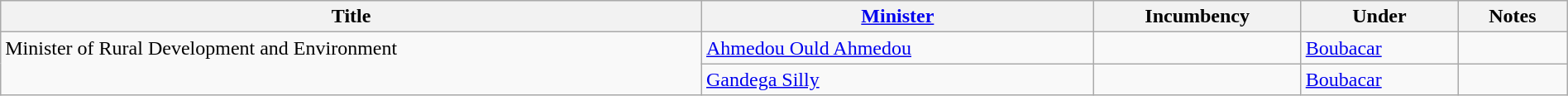<table class="wikitable" style="width:100%;">
<tr>
<th>Title</th>
<th style="width:25%;"><a href='#'>Minister</a></th>
<th style="width:160px;">Incumbency</th>
<th style="width:10%;">Under</th>
<th style="width:7%;">Notes</th>
</tr>
<tr>
<td rowspan="2" style="vertical-align:top;">Minister of Rural Development and Environment</td>
<td><a href='#'>Ahmedou Ould Ahmedou</a></td>
<td></td>
<td><a href='#'>Boubacar</a></td>
<td></td>
</tr>
<tr>
<td><a href='#'>Gandega Silly</a></td>
<td></td>
<td><a href='#'>Boubacar</a></td>
<td></td>
</tr>
</table>
